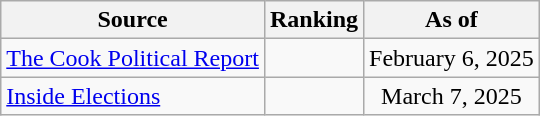<table class="wikitable" style="text-align:center">
<tr>
<th>Source</th>
<th>Ranking</th>
<th>As of</th>
</tr>
<tr>
<td align=left><a href='#'>The Cook Political Report</a></td>
<td></td>
<td>February 6, 2025</td>
</tr>
<tr>
<td align=left><a href='#'>Inside Elections</a></td>
<td></td>
<td>March 7, 2025</td>
</tr>
</table>
